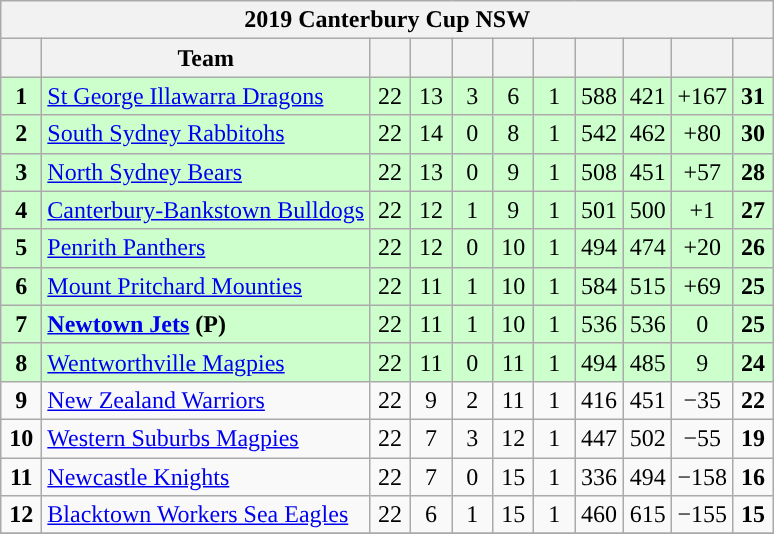<table class="wikitable" style="text-align:center;">
<tr>
<th colspan="11">2019 Canterbury Cup NSW</th>
</tr>
<tr>
<th width="20"></th>
<th>Team</th>
<th width="20"></th>
<th width="20"></th>
<th width="20"></th>
<th width="20"></th>
<th width="20"></th>
<th width="25"></th>
<th width="25"></th>
<th width="30"></th>
<th width="20"></th>
</tr>
<tr style="background: #ccffcc;">
<td><strong>1</strong></td>
<td style="text-align:left;"> <a href='#'>St George Illawarra Dragons</a></td>
<td>22</td>
<td>13</td>
<td>3</td>
<td>6</td>
<td>1</td>
<td>588</td>
<td>421</td>
<td>+167</td>
<td><strong>31</strong></td>
</tr>
<tr style="background: #ccffcc;">
<td><strong>2</strong></td>
<td style="text-align:left;"> <a href='#'>South Sydney Rabbitohs</a></td>
<td>22</td>
<td>14</td>
<td>0</td>
<td>8</td>
<td>1</td>
<td>542</td>
<td>462</td>
<td>+80</td>
<td><strong>30</strong></td>
</tr>
<tr style="background: #ccffcc;">
<td><strong>3</strong></td>
<td style="text-align:left;"> <a href='#'>North Sydney Bears</a></td>
<td>22</td>
<td>13</td>
<td>0</td>
<td>9</td>
<td>1</td>
<td>508</td>
<td>451</td>
<td>+57</td>
<td><strong>28</strong></td>
</tr>
<tr style="background: #ccffcc;">
<td><strong>4</strong></td>
<td style="text-align:left;"> <a href='#'>Canterbury-Bankstown Bulldogs</a></td>
<td>22</td>
<td>12</td>
<td>1</td>
<td>9</td>
<td>1</td>
<td>501</td>
<td>500</td>
<td>+1</td>
<td><strong>27</strong></td>
</tr>
<tr style="background: #ccffcc;">
<td><strong>5</strong></td>
<td style="text-align:left;"> <a href='#'>Penrith Panthers</a></td>
<td>22</td>
<td>12</td>
<td>0</td>
<td>10</td>
<td>1</td>
<td>494</td>
<td>474</td>
<td>+20</td>
<td><strong>26</strong></td>
</tr>
<tr style="background: #ccffcc;">
<td><strong>6</strong></td>
<td style="text-align:left;"> <a href='#'>Mount Pritchard Mounties</a></td>
<td>22</td>
<td>11</td>
<td>1</td>
<td>10</td>
<td>1</td>
<td>584</td>
<td>515</td>
<td>+69</td>
<td><strong>25</strong></td>
</tr>
<tr style="background: #ccffcc;">
<td><strong>7</strong></td>
<td style="text-align:left;"> <strong><a href='#'>Newtown Jets</a></strong> <strong>(P)</strong></td>
<td>22</td>
<td>11</td>
<td>1</td>
<td>10</td>
<td>1</td>
<td>536</td>
<td>536</td>
<td>0</td>
<td><strong>25</strong></td>
</tr>
<tr style="background: #ccffcc;">
<td><strong>8</strong></td>
<td style="text-align:left;"> <a href='#'>Wentworthville Magpies</a></td>
<td>22</td>
<td>11</td>
<td>0</td>
<td>11</td>
<td>1</td>
<td>494</td>
<td>485</td>
<td>9</td>
<td><strong>24</strong></td>
</tr>
<tr style="background:">
<td><strong>9</strong></td>
<td style="text-align:left;"> <a href='#'>New Zealand Warriors</a></td>
<td>22</td>
<td>9</td>
<td>2</td>
<td>11</td>
<td>1</td>
<td>416</td>
<td>451</td>
<td>−35</td>
<td><strong>22</strong></td>
</tr>
<tr style="background:">
<td><strong>10</strong></td>
<td style="text-align:left;"> <a href='#'>Western Suburbs Magpies</a></td>
<td>22</td>
<td>7</td>
<td>3</td>
<td>12</td>
<td>1</td>
<td>447</td>
<td>502</td>
<td>−55</td>
<td><strong>19</strong></td>
</tr>
<tr style="background:">
<td><strong>11</strong></td>
<td style="text-align:left;"> <a href='#'>Newcastle Knights</a></td>
<td>22</td>
<td>7</td>
<td>0</td>
<td>15</td>
<td>1</td>
<td>336</td>
<td>494</td>
<td>−158</td>
<td><strong>16</strong></td>
</tr>
<tr style="background:">
<td><strong>12</strong></td>
<td style="text-align:left;"> <a href='#'>Blacktown Workers Sea Eagles</a></td>
<td>22</td>
<td>6</td>
<td>1</td>
<td>15</td>
<td>1</td>
<td>460</td>
<td>615</td>
<td>−155</td>
<td><strong>15</strong></td>
</tr>
<tr style="background:">
</tr>
</table>
